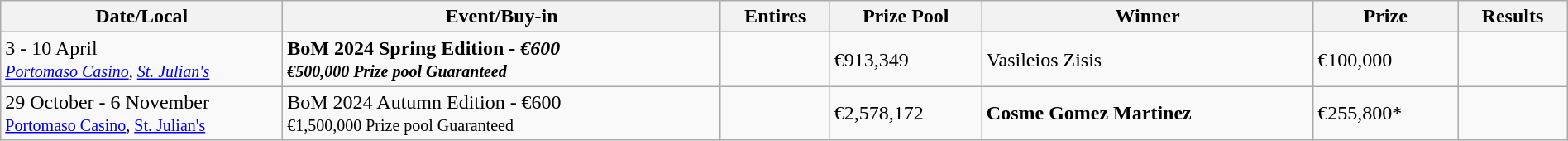<table class="wikitable" width="100%">
<tr>
<th width="18%">Date/Local</th>
<th !width="20%">Event/Buy-in</th>
<th !width="10%">Entires</th>
<th !width="10%">Prize Pool</th>
<th !width="22%">Winner</th>
<th !width="10%">Prize</th>
<th !width="10%">Results</th>
</tr>
<tr>
<td>3 - 10 April<br><small><em><a href='#'>Portomaso Casino</a>, <a href='#'>St. Julian's</a></em></small></td>
<td> <strong>BoM 2024 Spring Edition - <em>€600<strong><em><br><small>€500,000 Prize pool Guaranteed</small></td>
<td></td>
<td>€913,349</td>
<td> </strong>Vasileios Zisis<strong></td>
<td>€100,000</td>
<td> </td>
</tr>
<tr>
<td>29 October - 6 November<br><small></em><a href='#'>Portomaso Casino</a>, <a href='#'>St. Julian's</a><em></small></td>
<td> </strong>BoM 2024 Autumn Edition - </em>€600</em></strong><br><small>€1,500,000 Prize pool Guaranteed</small></td>
<td></td>
<td>€2,578,172</td>
<td> <strong>Cosme Gomez Martinez</strong></td>
<td>€255,800*</td>
<td></td>
</tr>
</table>
